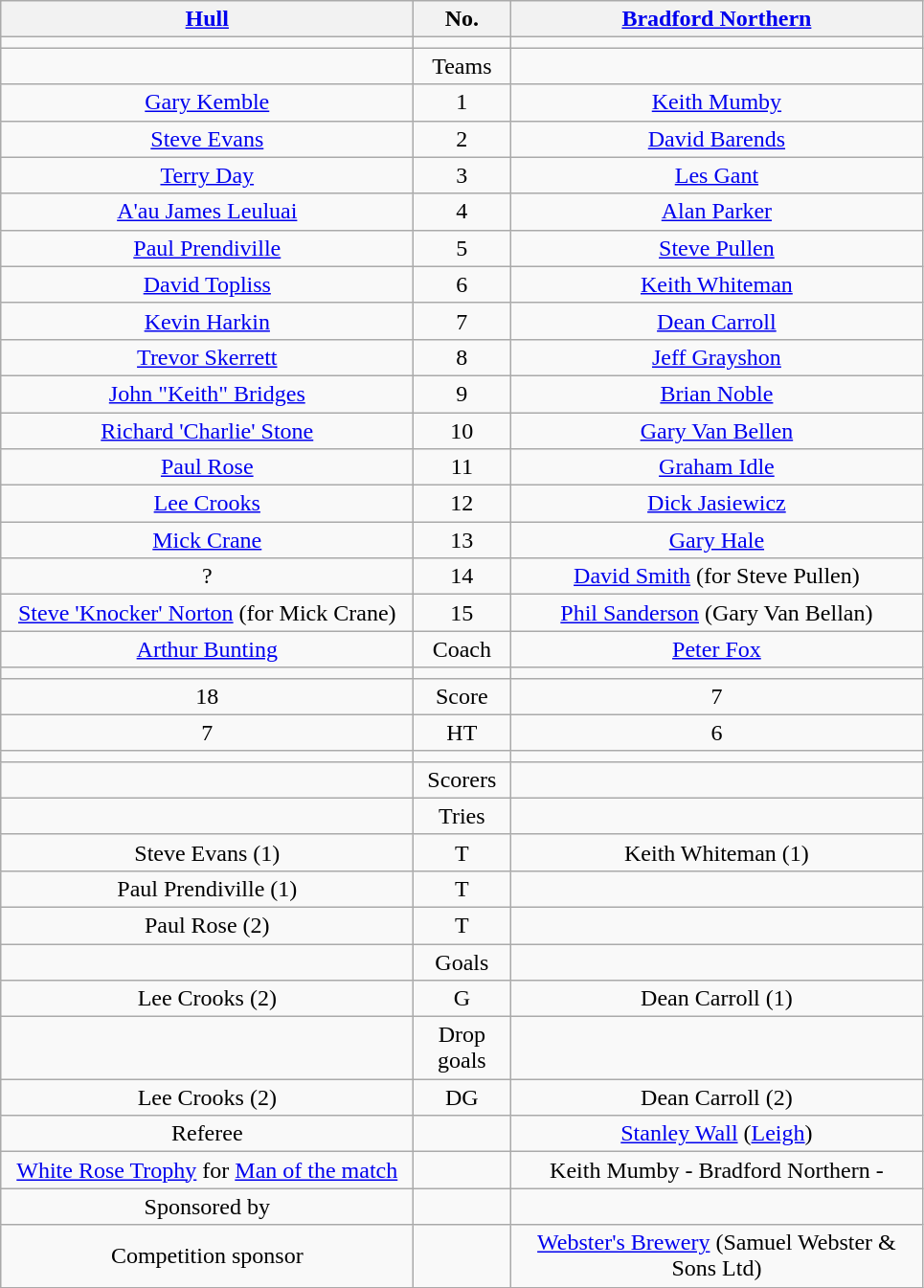<table class="wikitable" style="text-align:center;">
<tr>
<th width=280 abbr=winner><a href='#'>Hull</a></th>
<th width=60 abbr="Number">No.</th>
<th width=280 abbr=runner-up><a href='#'>Bradford Northern</a></th>
</tr>
<tr>
<td></td>
<td></td>
<td></td>
</tr>
<tr>
<td></td>
<td>Teams</td>
<td></td>
</tr>
<tr>
<td><a href='#'>Gary Kemble</a></td>
<td>1</td>
<td><a href='#'>Keith Mumby</a></td>
</tr>
<tr>
<td><a href='#'>Steve Evans</a></td>
<td>2</td>
<td><a href='#'>David Barends</a></td>
</tr>
<tr>
<td><a href='#'>Terry Day</a></td>
<td>3</td>
<td><a href='#'>Les Gant</a></td>
</tr>
<tr>
<td><a href='#'>A'au James Leuluai</a></td>
<td>4</td>
<td><a href='#'>Alan Parker</a></td>
</tr>
<tr>
<td><a href='#'>Paul Prendiville</a></td>
<td>5</td>
<td><a href='#'>Steve Pullen</a></td>
</tr>
<tr>
<td><a href='#'>David Topliss</a></td>
<td>6</td>
<td><a href='#'>Keith Whiteman</a></td>
</tr>
<tr>
<td><a href='#'>Kevin Harkin</a></td>
<td>7</td>
<td><a href='#'>Dean Carroll</a></td>
</tr>
<tr>
<td><a href='#'>Trevor Skerrett</a></td>
<td>8</td>
<td><a href='#'>Jeff Grayshon</a></td>
</tr>
<tr>
<td><a href='#'>John "Keith" Bridges</a></td>
<td>9</td>
<td><a href='#'>Brian Noble</a></td>
</tr>
<tr>
<td><a href='#'>Richard 'Charlie' Stone</a></td>
<td>10</td>
<td><a href='#'>Gary Van Bellen</a></td>
</tr>
<tr>
<td><a href='#'>Paul Rose</a></td>
<td>11</td>
<td><a href='#'>Graham Idle</a></td>
</tr>
<tr>
<td><a href='#'>Lee Crooks</a></td>
<td>12</td>
<td><a href='#'>Dick Jasiewicz</a></td>
</tr>
<tr>
<td><a href='#'>Mick Crane</a></td>
<td>13</td>
<td><a href='#'>Gary Hale</a></td>
</tr>
<tr>
<td>?</td>
<td>14</td>
<td><a href='#'>David Smith</a> (for Steve Pullen)</td>
</tr>
<tr>
<td><a href='#'>Steve 'Knocker' Norton</a> (for Mick Crane)</td>
<td>15</td>
<td><a href='#'>Phil Sanderson</a> (Gary Van Bellan)</td>
</tr>
<tr>
<td><a href='#'>Arthur Bunting</a></td>
<td>Coach</td>
<td><a href='#'>Peter Fox</a></td>
</tr>
<tr>
<td></td>
<td></td>
<td></td>
</tr>
<tr>
<td>18</td>
<td>Score</td>
<td>7</td>
</tr>
<tr>
<td>7</td>
<td>HT</td>
<td>6</td>
</tr>
<tr>
<td></td>
<td></td>
<td></td>
</tr>
<tr>
<td></td>
<td>Scorers</td>
<td></td>
</tr>
<tr>
<td></td>
<td>Tries</td>
<td></td>
</tr>
<tr>
<td>Steve Evans (1)</td>
<td>T</td>
<td>Keith Whiteman (1)</td>
</tr>
<tr>
<td>Paul Prendiville (1)</td>
<td>T</td>
<td></td>
</tr>
<tr>
<td>Paul Rose (2)</td>
<td>T</td>
<td></td>
</tr>
<tr>
<td></td>
<td>Goals</td>
<td></td>
</tr>
<tr>
<td>Lee Crooks (2)</td>
<td>G</td>
<td>Dean Carroll (1)</td>
</tr>
<tr>
<td></td>
<td>Drop goals</td>
<td></td>
</tr>
<tr>
<td>Lee Crooks (2)</td>
<td>DG</td>
<td>Dean Carroll (2)</td>
</tr>
<tr>
<td>Referee</td>
<td></td>
<td><a href='#'>Stan</a><a href='#'>ley Wall</a> (<a href='#'>Leigh</a>)</td>
</tr>
<tr>
<td><a href='#'>White Rose Trophy</a> for <a href='#'>Man of the match</a></td>
<td></td>
<td>Keith Mumby - Bradford Northern - </td>
</tr>
<tr>
<td>Sponsored by</td>
<td></td>
<td></td>
</tr>
<tr>
<td>Competition sponsor</td>
<td></td>
<td><a href='#'>Webster's Brewery</a> (Samuel Webster & Sons Ltd)</td>
</tr>
</table>
